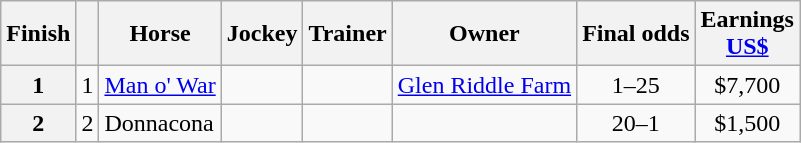<table class="wikitable sortable">
<tr>
<th>Finish</th>
<th></th>
<th>Horse</th>
<th>Jockey</th>
<th>Trainer</th>
<th>Owner</th>
<th>Final odds</th>
<th>Earnings<br><span><a href='#'>US$</a></span></th>
</tr>
<tr>
<th>1</th>
<td style="text-align: center;">1</td>
<td><a href='#'>Man o' War</a></td>
<td></td>
<td></td>
<td><a href='#'>Glen Riddle Farm</a></td>
<td style="text-align: center;">1–25</td>
<td style="text-align: center;">$7,700</td>
</tr>
<tr>
<th>2</th>
<td style="text-align: center;">2</td>
<td>Donnacona</td>
<td></td>
<td></td>
<td></td>
<td style="text-align: center;">20–1</td>
<td style="text-align: center;">$1,500</td>
</tr>
</table>
